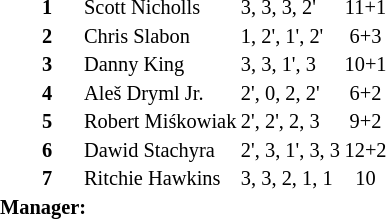<table style="font-size: 85%" cellspacing="1" cellpadding="1" align=left>
<tr>
<td colspan="4"></td>
</tr>
<tr>
<th width="25"></th>
<th width="25"></th>
</tr>
<tr>
<td></td>
<td><strong>1</strong></td>
<td>Scott Nicholls</td>
<td>3, 3, 3, 2'</td>
<td align=center>11+1</td>
</tr>
<tr>
<td></td>
<td><strong>2</strong></td>
<td>Chris Slabon</td>
<td>1, 2', 1', 2'</td>
<td align=center>6+3</td>
</tr>
<tr>
<td></td>
<td><strong>3</strong></td>
<td>Danny King</td>
<td>3, 3, 1', 3</td>
<td align=center>10+1</td>
</tr>
<tr>
<td></td>
<td><strong>4</strong></td>
<td>Aleš Dryml Jr.</td>
<td>2', 0, 2, 2'</td>
<td align=center>6+2</td>
</tr>
<tr>
<td></td>
<td><strong>5</strong></td>
<td>Robert Miśkowiak</td>
<td>2', 2', 2, 3</td>
<td align=center>9+2</td>
</tr>
<tr>
<td></td>
<td><strong>6</strong></td>
<td>Dawid Stachyra</td>
<td>2', 3, 1', 3, 3</td>
<td align=center>12+2</td>
</tr>
<tr>
<td></td>
<td><strong>7</strong></td>
<td>Ritchie Hawkins</td>
<td>3, 3, 2, 1, 1</td>
<td align=center>10</td>
</tr>
<tr>
<td colspan=3><strong>Manager:</strong></td>
</tr>
<tr>
<td colspan=4></td>
</tr>
</table>
